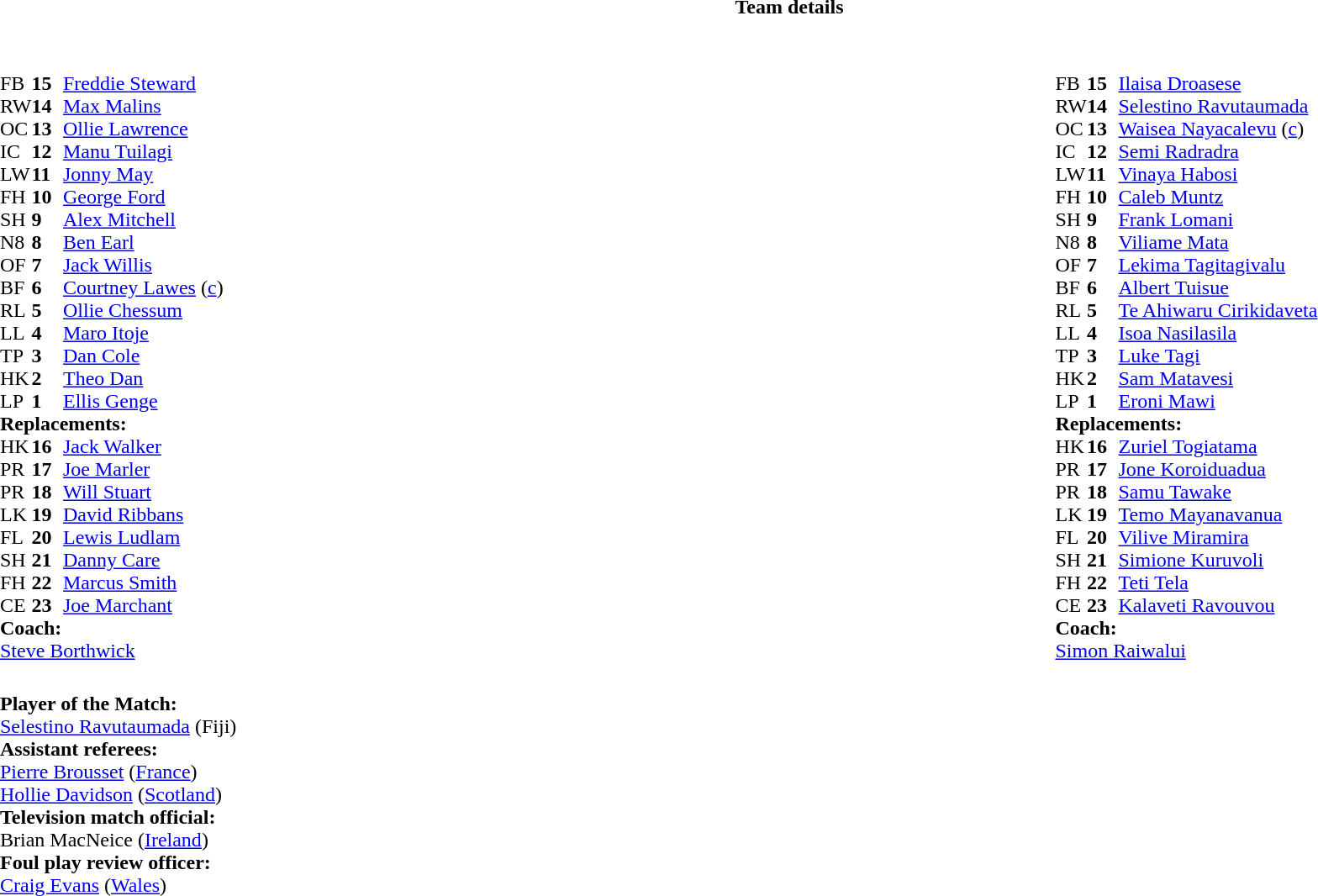<table border="0" style="width:100%;" class="collapsible collapsed">
<tr>
<th>Team details</th>
</tr>
<tr>
<td><br><table style="width:100%">
<tr>
<td style="vertical-align:top;width:50%"><br><table cellspacing="0" cellpadding="0">
<tr>
<th width="25"></th>
<th width="25"></th>
</tr>
<tr>
<td>FB</td>
<td><strong>15</strong></td>
<td><a href='#'>Freddie Steward</a></td>
<td></td>
<td></td>
</tr>
<tr>
<td>RW</td>
<td><strong>14</strong></td>
<td><a href='#'>Max Malins</a></td>
</tr>
<tr>
<td>OC</td>
<td><strong>13</strong></td>
<td><a href='#'>Ollie Lawrence</a></td>
<td></td>
<td></td>
</tr>
<tr>
<td>IC</td>
<td><strong>12</strong></td>
<td><a href='#'>Manu Tuilagi</a></td>
</tr>
<tr>
<td>LW</td>
<td><strong>11</strong></td>
<td><a href='#'>Jonny May</a></td>
</tr>
<tr>
<td>FH</td>
<td><strong>10</strong></td>
<td><a href='#'>George Ford</a></td>
</tr>
<tr>
<td>SH</td>
<td><strong>9</strong></td>
<td><a href='#'>Alex Mitchell</a></td>
<td></td>
<td></td>
</tr>
<tr>
<td>N8</td>
<td><strong>8</strong></td>
<td><a href='#'>Ben Earl</a></td>
</tr>
<tr>
<td>OF</td>
<td><strong>7</strong></td>
<td><a href='#'>Jack Willis</a></td>
<td></td>
<td></td>
</tr>
<tr>
<td>BF</td>
<td><strong>6</strong></td>
<td><a href='#'>Courtney Lawes</a> (<a href='#'>c</a>)</td>
</tr>
<tr>
<td>RL</td>
<td><strong>5</strong></td>
<td><a href='#'>Ollie Chessum</a></td>
<td></td>
<td></td>
</tr>
<tr>
<td>LL</td>
<td><strong>4</strong></td>
<td><a href='#'>Maro Itoje</a></td>
</tr>
<tr>
<td>TP</td>
<td><strong>3</strong></td>
<td><a href='#'>Dan Cole</a></td>
<td></td>
<td></td>
</tr>
<tr>
<td>HK</td>
<td><strong>2</strong></td>
<td><a href='#'>Theo Dan</a></td>
<td></td>
<td></td>
</tr>
<tr>
<td>LP</td>
<td><strong>1</strong></td>
<td><a href='#'>Ellis Genge</a></td>
<td></td>
<td></td>
</tr>
<tr>
<td colspan="3"><strong>Replacements:</strong></td>
</tr>
<tr>
<td>HK</td>
<td><strong>16</strong></td>
<td><a href='#'>Jack Walker</a></td>
<td></td>
<td></td>
</tr>
<tr>
<td>PR</td>
<td><strong>17</strong></td>
<td><a href='#'>Joe Marler</a></td>
<td></td>
<td></td>
</tr>
<tr>
<td>PR</td>
<td><strong>18</strong></td>
<td><a href='#'>Will Stuart</a></td>
<td></td>
<td></td>
</tr>
<tr>
<td>LK</td>
<td><strong>19</strong></td>
<td><a href='#'>David Ribbans</a></td>
<td></td>
<td></td>
</tr>
<tr>
<td>FL</td>
<td><strong>20</strong></td>
<td><a href='#'>Lewis Ludlam</a></td>
<td></td>
<td></td>
</tr>
<tr>
<td>SH</td>
<td><strong>21</strong></td>
<td><a href='#'>Danny Care</a></td>
<td></td>
<td></td>
</tr>
<tr>
<td>FH</td>
<td><strong>22</strong></td>
<td><a href='#'>Marcus Smith</a></td>
<td></td>
<td></td>
</tr>
<tr>
<td>CE</td>
<td><strong>23</strong></td>
<td><a href='#'>Joe Marchant</a></td>
<td></td>
<td></td>
</tr>
<tr>
<td colspan="3"><strong>Coach:</strong></td>
</tr>
<tr>
<td colspan="3"> <a href='#'>Steve Borthwick</a></td>
</tr>
</table>
</td>
<td style="vertical-align:top"></td>
<td style="vertical-align:top;width:50%"><br><table cellspacing="0" cellpadding="0" style="margin:auto">
<tr>
<th width="25"></th>
<th width="25"></th>
</tr>
<tr>
<td>FB</td>
<td><strong>15</strong></td>
<td><a href='#'>Ilaisa Droasese</a></td>
</tr>
<tr>
<td>RW</td>
<td><strong>14</strong></td>
<td><a href='#'>Selestino Ravutaumada</a></td>
</tr>
<tr>
<td>OC</td>
<td><strong>13</strong></td>
<td><a href='#'>Waisea Nayacalevu</a> (<a href='#'>c</a>)</td>
<td></td>
<td></td>
</tr>
<tr>
<td>IC</td>
<td><strong>12</strong></td>
<td><a href='#'>Semi Radradra</a></td>
<td></td>
<td></td>
</tr>
<tr>
<td>LW</td>
<td><strong>11</strong></td>
<td><a href='#'>Vinaya Habosi</a></td>
</tr>
<tr>
<td>FH</td>
<td><strong>10</strong></td>
<td><a href='#'>Caleb Muntz</a></td>
</tr>
<tr>
<td>SH</td>
<td><strong>9</strong></td>
<td><a href='#'>Frank Lomani</a></td>
<td></td>
<td></td>
</tr>
<tr>
<td>N8</td>
<td><strong>8</strong></td>
<td><a href='#'>Viliame Mata</a></td>
<td></td>
<td></td>
</tr>
<tr>
<td>OF</td>
<td><strong>7</strong></td>
<td><a href='#'>Lekima Tagitagivalu</a></td>
<td></td>
<td></td>
<td></td>
<td></td>
</tr>
<tr>
<td>BF</td>
<td><strong>6</strong></td>
<td><a href='#'>Albert Tuisue</a></td>
<td></td>
<td></td>
<td></td>
</tr>
<tr>
<td>RL</td>
<td><strong>5</strong></td>
<td><a href='#'>Te Ahiwaru Cirikidaveta</a></td>
<td></td>
<td></td>
<td></td>
</tr>
<tr>
<td>LL</td>
<td><strong>4</strong></td>
<td><a href='#'>Isoa Nasilasila</a></td>
</tr>
<tr>
<td>TP</td>
<td><strong>3</strong></td>
<td><a href='#'>Luke Tagi</a></td>
<td></td>
<td></td>
</tr>
<tr>
<td>HK</td>
<td><strong>2</strong></td>
<td><a href='#'>Sam Matavesi</a></td>
</tr>
<tr>
<td>LP</td>
<td><strong>1</strong></td>
<td><a href='#'>Eroni Mawi</a></td>
<td></td>
<td></td>
<td></td>
<td></td>
</tr>
<tr>
<td colspan="3"><strong>Replacements:</strong></td>
</tr>
<tr>
<td>HK</td>
<td><strong>16</strong></td>
<td><a href='#'>Zuriel Togiatama</a></td>
<td></td>
<td></td>
</tr>
<tr>
<td>PR</td>
<td><strong>17</strong></td>
<td><a href='#'>Jone Koroiduadua</a></td>
<td></td>
<td></td>
<td></td>
<td></td>
</tr>
<tr>
<td>PR</td>
<td><strong>18</strong></td>
<td><a href='#'>Samu Tawake</a></td>
<td></td>
<td></td>
</tr>
<tr>
<td>LK</td>
<td><strong>19</strong></td>
<td><a href='#'>Temo Mayanavanua</a></td>
<td></td>
<td></td>
<td></td>
<td></td>
</tr>
<tr>
<td>FL</td>
<td><strong>20</strong></td>
<td><a href='#'>Vilive Miramira</a></td>
<td></td>
<td></td>
</tr>
<tr>
<td>SH</td>
<td><strong>21</strong></td>
<td><a href='#'>Simione Kuruvoli</a></td>
<td></td>
<td></td>
</tr>
<tr>
<td>FH</td>
<td><strong>22</strong></td>
<td><a href='#'>Teti Tela</a></td>
<td></td>
<td></td>
</tr>
<tr>
<td>CE</td>
<td><strong>23</strong></td>
<td><a href='#'>Kalaveti Ravouvou</a></td>
<td></td>
<td></td>
</tr>
<tr>
<td colspan="3"><strong>Coach:</strong></td>
</tr>
<tr>
<td colspan="3"> <a href='#'>Simon Raiwalui</a></td>
</tr>
</table>
</td>
</tr>
</table>
<table style="width:100%">
<tr>
<td><br><strong>Player of the Match:</strong>
<br><a href='#'>Selestino Ravutaumada</a> (Fiji)<br><strong>Assistant referees:</strong>
<br><a href='#'>Pierre Brousset</a> (<a href='#'>France</a>)
<br><a href='#'>Hollie Davidson</a> (<a href='#'>Scotland</a>)
<br><strong>Television match official:</strong>
<br>Brian MacNeice (<a href='#'>Ireland</a>)
<br><strong>Foul play review officer:</strong>
<br><a href='#'>Craig Evans</a> (<a href='#'>Wales</a>)</td>
</tr>
</table>
</td>
</tr>
</table>
